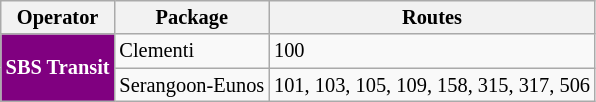<table class="wikitable" style="font-size:85%; text-align: left">
<tr>
<th>Operator</th>
<th>Package</th>
<th>Routes</th>
</tr>
<tr>
<td rowspan=2 style="background-color:#800080; color: white"><strong>SBS Transit</strong></td>
<td>Clementi</td>
<td>100</td>
</tr>
<tr>
<td>Serangoon-Eunos</td>
<td>101, 103, 105, 109, 158, 315, 317, 506</td>
</tr>
</table>
